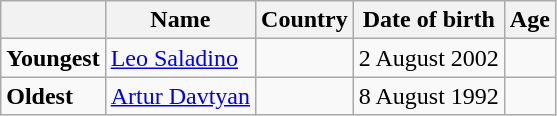<table class="wikitable">
<tr>
<th></th>
<th><strong>Name</strong></th>
<th><strong>Country</strong></th>
<th><strong>Date of birth</strong></th>
<th><strong>Age</strong></th>
</tr>
<tr>
<td><strong>Youngest</strong></td>
<td><a href='#'>Leo Saladino</a></td>
<td></td>
<td>2 August 2002</td>
<td></td>
</tr>
<tr>
<td><strong>Oldest</strong></td>
<td><a href='#'>Artur Davtyan</a></td>
<td></td>
<td>8 August 1992</td>
<td></td>
</tr>
</table>
